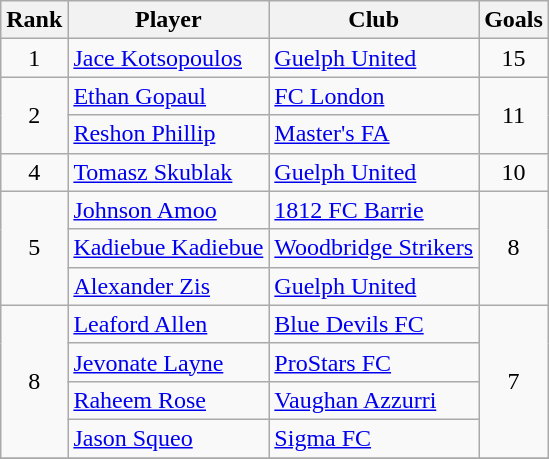<table class="wikitable">
<tr>
<th>Rank</th>
<th>Player</th>
<th>Club</th>
<th>Goals</th>
</tr>
<tr>
<td style="text-align:center" rowspan="1">1</td>
<td><a href='#'>Jace Kotsopoulos</a></td>
<td><a href='#'>Guelph United</a></td>
<td style="text-align:center" rowspan="1">15</td>
</tr>
<tr>
<td style="text-align:center" rowspan="2">2</td>
<td><a href='#'>Ethan Gopaul</a></td>
<td><a href='#'>FC London</a></td>
<td style="text-align:center" rowspan="2">11</td>
</tr>
<tr>
<td><a href='#'>Reshon Phillip</a></td>
<td><a href='#'>Master's FA</a></td>
</tr>
<tr>
<td style="text-align:center" rowspan="1">4</td>
<td><a href='#'>Tomasz Skublak</a></td>
<td><a href='#'>Guelph United</a></td>
<td style="text-align:center" rowspan="1">10</td>
</tr>
<tr>
<td style="text-align:center" rowspan="3">5</td>
<td><a href='#'>Johnson Amoo</a></td>
<td><a href='#'>1812 FC Barrie</a></td>
<td style="text-align:center" rowspan="3">8</td>
</tr>
<tr>
<td><a href='#'>Kadiebue Kadiebue</a></td>
<td><a href='#'>Woodbridge Strikers</a></td>
</tr>
<tr>
<td><a href='#'>Alexander Zis</a></td>
<td><a href='#'>Guelph United</a></td>
</tr>
<tr>
<td style="text-align:center" rowspan="4">8</td>
<td><a href='#'>Leaford Allen</a></td>
<td><a href='#'>Blue Devils FC</a></td>
<td style="text-align:center" rowspan="4">7</td>
</tr>
<tr>
<td><a href='#'>Jevonate Layne</a></td>
<td><a href='#'>ProStars FC</a></td>
</tr>
<tr>
<td><a href='#'>Raheem Rose</a></td>
<td><a href='#'>Vaughan Azzurri</a></td>
</tr>
<tr>
<td><a href='#'>Jason Squeo</a></td>
<td><a href='#'>Sigma FC</a></td>
</tr>
<tr>
</tr>
</table>
